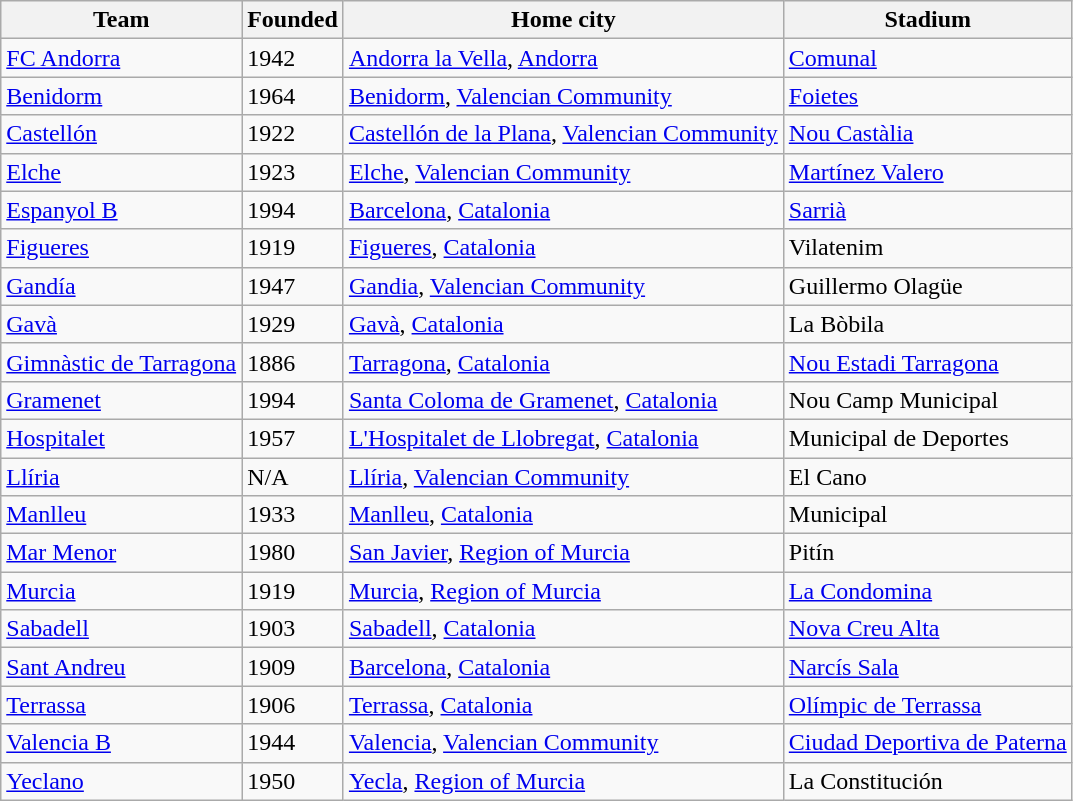<table class="wikitable sortable">
<tr>
<th>Team</th>
<th>Founded</th>
<th>Home city</th>
<th>Stadium</th>
</tr>
<tr>
<td><a href='#'>FC Andorra</a></td>
<td>1942</td>
<td><a href='#'>Andorra la Vella</a>, <a href='#'>Andorra</a></td>
<td><a href='#'>Comunal</a></td>
</tr>
<tr>
<td><a href='#'>Benidorm</a></td>
<td>1964</td>
<td><a href='#'>Benidorm</a>, <a href='#'>Valencian Community</a></td>
<td><a href='#'>Foietes</a></td>
</tr>
<tr>
<td><a href='#'>Castellón</a></td>
<td>1922</td>
<td><a href='#'>Castellón de la Plana</a>, <a href='#'>Valencian Community</a></td>
<td><a href='#'>Nou Castàlia</a></td>
</tr>
<tr>
<td><a href='#'>Elche</a></td>
<td>1923</td>
<td><a href='#'>Elche</a>, <a href='#'>Valencian Community</a></td>
<td><a href='#'>Martínez Valero</a></td>
</tr>
<tr>
<td><a href='#'>Espanyol B</a></td>
<td>1994</td>
<td><a href='#'>Barcelona</a>, <a href='#'>Catalonia</a></td>
<td><a href='#'>Sarrià</a></td>
</tr>
<tr>
<td><a href='#'>Figueres</a></td>
<td>1919</td>
<td><a href='#'>Figueres</a>, <a href='#'>Catalonia</a></td>
<td>Vilatenim</td>
</tr>
<tr>
<td><a href='#'>Gandía</a></td>
<td>1947</td>
<td><a href='#'>Gandia</a>, <a href='#'>Valencian Community</a></td>
<td>Guillermo Olagüe</td>
</tr>
<tr>
<td><a href='#'>Gavà</a></td>
<td>1929</td>
<td><a href='#'>Gavà</a>, <a href='#'>Catalonia</a></td>
<td>La Bòbila</td>
</tr>
<tr>
<td><a href='#'>Gimnàstic de Tarragona</a></td>
<td>1886</td>
<td><a href='#'>Tarragona</a>, <a href='#'>Catalonia</a></td>
<td><a href='#'>Nou Estadi Tarragona</a></td>
</tr>
<tr>
<td><a href='#'>Gramenet</a></td>
<td>1994</td>
<td><a href='#'>Santa Coloma de Gramenet</a>, <a href='#'>Catalonia</a></td>
<td>Nou Camp Municipal</td>
</tr>
<tr>
<td><a href='#'>Hospitalet</a></td>
<td>1957</td>
<td><a href='#'>L'Hospitalet de Llobregat</a>, <a href='#'>Catalonia</a></td>
<td>Municipal de Deportes</td>
</tr>
<tr>
<td><a href='#'>Llíria</a></td>
<td>N/A</td>
<td><a href='#'>Llíria</a>, <a href='#'>Valencian Community</a></td>
<td>El Cano</td>
</tr>
<tr>
<td><a href='#'>Manlleu</a></td>
<td>1933</td>
<td><a href='#'>Manlleu</a>, <a href='#'>Catalonia</a></td>
<td>Municipal</td>
</tr>
<tr>
<td><a href='#'>Mar Menor</a></td>
<td>1980</td>
<td><a href='#'>San Javier</a>, <a href='#'>Region of Murcia</a></td>
<td>Pitín</td>
</tr>
<tr>
<td><a href='#'>Murcia</a></td>
<td>1919</td>
<td><a href='#'>Murcia</a>, <a href='#'>Region of Murcia</a></td>
<td><a href='#'>La Condomina</a></td>
</tr>
<tr>
<td><a href='#'>Sabadell</a></td>
<td>1903</td>
<td><a href='#'>Sabadell</a>, <a href='#'>Catalonia</a></td>
<td><a href='#'>Nova Creu Alta</a></td>
</tr>
<tr>
<td><a href='#'>Sant Andreu</a></td>
<td>1909</td>
<td><a href='#'>Barcelona</a>, <a href='#'>Catalonia</a></td>
<td><a href='#'>Narcís Sala</a></td>
</tr>
<tr>
<td><a href='#'>Terrassa</a></td>
<td>1906</td>
<td><a href='#'>Terrassa</a>, <a href='#'>Catalonia</a></td>
<td><a href='#'>Olímpic de Terrassa</a></td>
</tr>
<tr>
<td><a href='#'>Valencia B</a></td>
<td>1944</td>
<td><a href='#'>Valencia</a>, <a href='#'>Valencian Community</a></td>
<td><a href='#'>Ciudad Deportiva de Paterna</a></td>
</tr>
<tr>
<td><a href='#'>Yeclano</a></td>
<td>1950</td>
<td><a href='#'>Yecla</a>, <a href='#'>Region of Murcia</a></td>
<td>La Constitución</td>
</tr>
</table>
